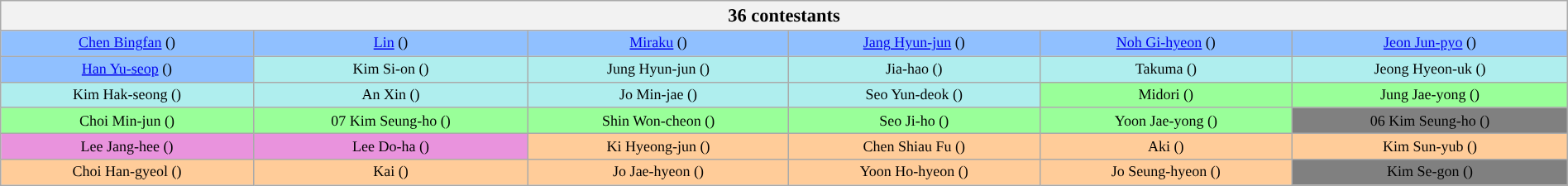<table class="wikitable" style="text-align:center; white-space: nowrap;; width:100%; font-size: 75%;">
<tr>
<th colspan="6" scope="col" style="width:100%; font-size: 125%;">36 contestants</th>
</tr>
<tr>
<td style="background:#90C0FF"><a href='#'>Chen Bingfan</a> ()</td>
<td style="background:#90C0FF"><a href='#'>Lin</a> ()</td>
<td style="background:#90C0FF"><a href='#'>Miraku</a> ()</td>
<td style="background:#90C0FF"><a href='#'>Jang Hyun-jun</a> ()</td>
<td style="background:#90C0FF"><a href='#'>Noh Gi-hyeon</a> ()</td>
<td style="background:#90C0FF"><a href='#'>Jeon Jun-pyo</a> ()</td>
</tr>
<tr>
<td style="background:#90C0FF"><a href='#'>Han Yu-seop</a> ()</td>
<td style="background:#AFEEEE">Kim Si-on ()</td>
<td style="background:#AFEEEE">Jung Hyun-jun ()</td>
<td style="background:#AFEEEE">Jia-hao ()</td>
<td style="background:#AFEEEE">Takuma ()</td>
<td style="background:#AFEEEE">Jeong Hyeon-uk ()</td>
</tr>
<tr>
<td style="background:#AFEEEE">Kim Hak-seong ()</td>
<td style="background:#AFEEEE">An Xin ()</td>
<td style="background:#AFEEEE">Jo Min-jae  ()</td>
<td style="background:#AFEEEE">Seo Yun-deok ()</td>
<td style="background:#99FF99">Midori ()</td>
<td style="background:#99FF99">Jung Jae-yong ()</td>
</tr>
<tr>
<td style="background:#99FF99">Choi Min-jun ()</td>
<td style="background:#99FF99">07 Kim Seung-ho ()</td>
<td style="background:#99FF99">Shin Won-cheon ()</td>
<td style="background:#99FF99">Seo Ji-ho ()</td>
<td style="background:#99FF99">Yoon Jae-yong ()</td>
<td style="background:Gray;">06 Kim Seung-ho ()</td>
</tr>
<tr>
<td style="background:#E993DD">Lee Jang-hee ()</td>
<td style="background:#E993DD">Lee Do-ha ()</td>
<td style="background:#FFCC99;">Ki Hyeong-jun ()</td>
<td style="background:#FFCC99;">Chen Shiau Fu ()</td>
<td style="background:#FFCC99;">Aki ()</td>
<td style="background:#FFCC99;">Kim Sun-yub ()</td>
</tr>
<tr>
<td style="background:#FFCC99;">Choi Han-gyeol ()</td>
<td style="background:#FFCC99;">Kai ()</td>
<td style="background:#FFCC99;">Jo Jae-hyeon ()</td>
<td style="background:#FFCC99;">Yoon Ho-hyeon ()</td>
<td style="background:#FFCC99;">Jo Seung-hyeon ()</td>
<td style="background:Gray;">Kim Se-gon ()</td>
</tr>
</table>
